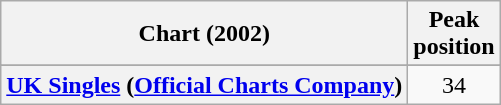<table class="wikitable sortable plainrowheaders">
<tr>
<th>Chart (2002)</th>
<th>Peak<br>position</th>
</tr>
<tr>
</tr>
<tr>
<th scope="row"><a href='#'>UK Singles</a> (<a href='#'>Official Charts Company</a>)</th>
<td align="center">34</td>
</tr>
</table>
